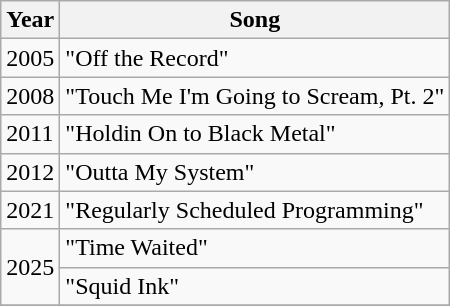<table class = wikitable>
<tr>
<th>Year</th>
<th>Song</th>
</tr>
<tr>
<td>2005</td>
<td>"Off the Record"</td>
</tr>
<tr>
<td>2008</td>
<td>"Touch Me I'm Going to Scream, Pt. 2"</td>
</tr>
<tr>
<td>2011</td>
<td>"Holdin On to Black Metal"</td>
</tr>
<tr>
<td>2012</td>
<td>"Outta My System"</td>
</tr>
<tr>
<td>2021</td>
<td>"Regularly Scheduled Programming"</td>
</tr>
<tr>
<td rowspan="2">2025</td>
<td>"Time Waited"</td>
</tr>
<tr>
<td>"Squid Ink"</td>
</tr>
<tr>
</tr>
</table>
